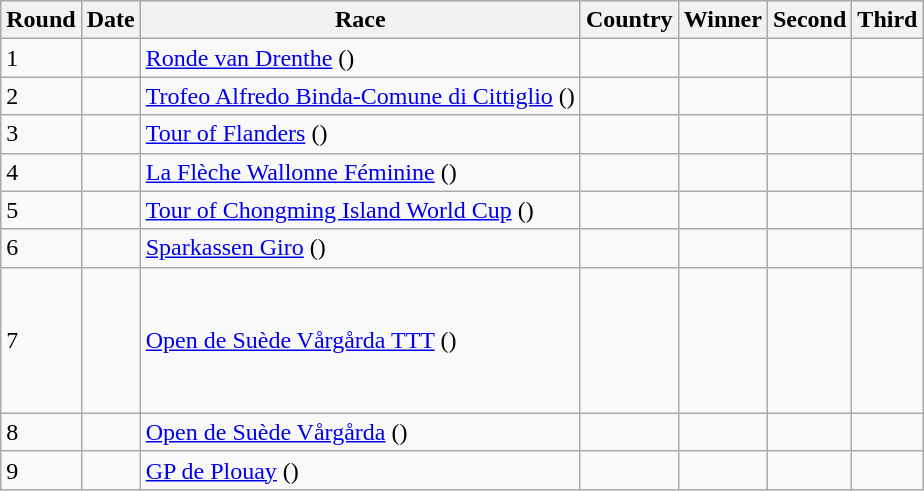<table class="wikitable sortable">
<tr style="background:#ccccff;">
<th>Round</th>
<th>Date</th>
<th>Race</th>
<th>Country</th>
<th>Winner</th>
<th>Second</th>
<th>Third</th>
</tr>
<tr>
<td>1</td>
<td></td>
<td><a href='#'>Ronde van Drenthe</a> ()</td>
<td></td>
<td></td>
<td></td>
<td></td>
</tr>
<tr>
<td>2</td>
<td></td>
<td><a href='#'>Trofeo Alfredo Binda-Comune di Cittiglio</a> ()</td>
<td></td>
<td></td>
<td></td>
<td></td>
</tr>
<tr>
<td>3</td>
<td></td>
<td><a href='#'>Tour of Flanders</a> ()</td>
<td></td>
<td></td>
<td></td>
<td></td>
</tr>
<tr>
<td>4</td>
<td></td>
<td><a href='#'>La Flèche Wallonne Féminine</a> ()</td>
<td></td>
<td></td>
<td></td>
<td></td>
</tr>
<tr>
<td>5</td>
<td></td>
<td><a href='#'>Tour of Chongming Island World Cup</a> ()</td>
<td></td>
<td></td>
<td></td>
<td></td>
</tr>
<tr>
<td>6</td>
<td></td>
<td><a href='#'>Sparkassen Giro</a> ()</td>
<td></td>
<td></td>
<td></td>
<td></td>
</tr>
<tr>
<td>7</td>
<td></td>
<td><a href='#'>Open de Suède Vårgårda TTT</a> ()</td>
<td></td>
<td><small><br><strong><br><br><br><br></strong></small></td>
<td><small><br><strong><br><br><br></strong></small></td>
<td><small><br><strong><br><br><br></strong></small></td>
</tr>
<tr>
<td>8</td>
<td></td>
<td><a href='#'>Open de Suède Vårgårda</a> ()</td>
<td></td>
<td></td>
<td></td>
<td></td>
</tr>
<tr>
<td>9</td>
<td></td>
<td><a href='#'>GP de Plouay</a> ()</td>
<td></td>
<td></td>
<td></td>
<td></td>
</tr>
</table>
